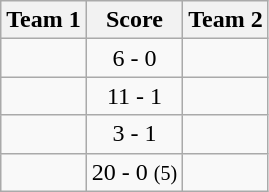<table class="wikitable" border="1">
<tr>
<th>Team 1</th>
<th>Score</th>
<th>Team 2</th>
</tr>
<tr>
<td></td>
<td align="center">6 - 0</td>
<td></td>
</tr>
<tr>
<td></td>
<td align="center">11 - 1</td>
<td></td>
</tr>
<tr>
<td></td>
<td align="center">3 - 1</td>
<td></td>
</tr>
<tr>
<td></td>
<td align="center">20 - 0 <small>(5)</small></td>
<td></td>
</tr>
</table>
